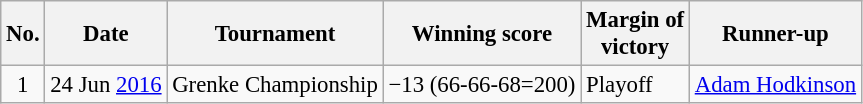<table class="wikitable" style="font-size:95%;">
<tr>
<th>No.</th>
<th>Date</th>
<th>Tournament</th>
<th>Winning score</th>
<th>Margin of<br>victory</th>
<th>Runner-up</th>
</tr>
<tr>
<td align=center>1</td>
<td align=right>24 Jun <a href='#'>2016</a></td>
<td>Grenke Championship</td>
<td>−13 (66-66-68=200)</td>
<td>Playoff</td>
<td> <a href='#'>Adam Hodkinson</a></td>
</tr>
</table>
